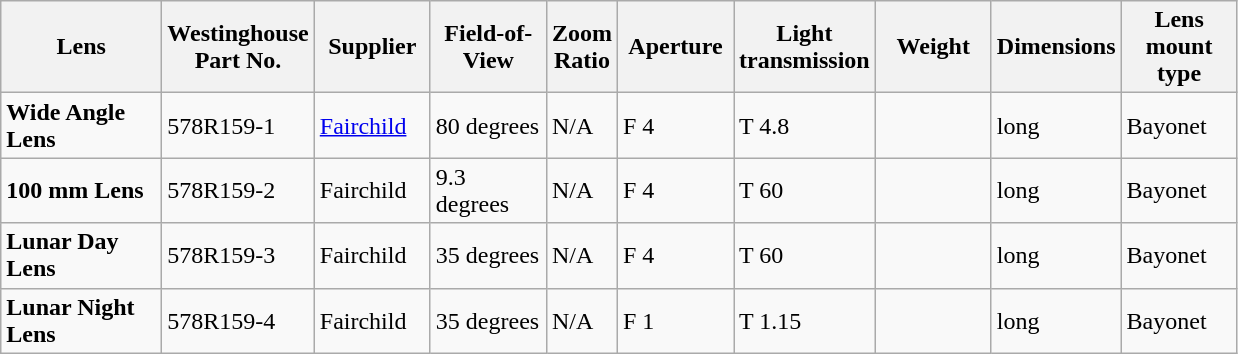<table class="wikitable">
<tr>
<th width="100pt"><strong>Lens</strong></th>
<th width="70pt"><strong>Westinghouse Part No.</strong></th>
<th width="70pt"><strong>Supplier</strong></th>
<th width="70pt"><strong>Field-of-View</strong></th>
<th width="40pt"><strong>Zoom Ratio</strong></th>
<th width="70pt"><strong>Aperture</strong></th>
<th width="70pt"><strong>Light transmission</strong></th>
<th width="70pt"><strong>Weight</strong></th>
<th width="70pt"><strong>Dimensions</strong></th>
<th width="70pt"><strong>Lens mount type</strong></th>
</tr>
<tr>
<td><strong>Wide Angle Lens</strong></td>
<td>578R159-1</td>
<td><a href='#'>Fairchild</a></td>
<td>80 degrees</td>
<td>N/A</td>
<td>F 4</td>
<td>T 4.8</td>
<td></td>
<td> long</td>
<td>Bayonet</td>
</tr>
<tr style="height: 15px;">
<td><strong>100 mm Lens</strong></td>
<td>578R159-2</td>
<td>Fairchild</td>
<td>9.3 degrees</td>
<td>N/A</td>
<td>F 4</td>
<td>T 60</td>
<td></td>
<td> long</td>
<td>Bayonet</td>
</tr>
<tr>
<td><strong>Lunar Day Lens</strong></td>
<td>578R159-3</td>
<td>Fairchild</td>
<td>35 degrees</td>
<td>N/A</td>
<td>F 4</td>
<td>T 60</td>
<td></td>
<td> long</td>
<td>Bayonet</td>
</tr>
<tr>
<td><strong>Lunar Night Lens</strong></td>
<td>578R159-4</td>
<td>Fairchild</td>
<td>35 degrees</td>
<td>N/A</td>
<td>F 1</td>
<td>T 1.15</td>
<td></td>
<td> long</td>
<td>Bayonet</td>
</tr>
</table>
